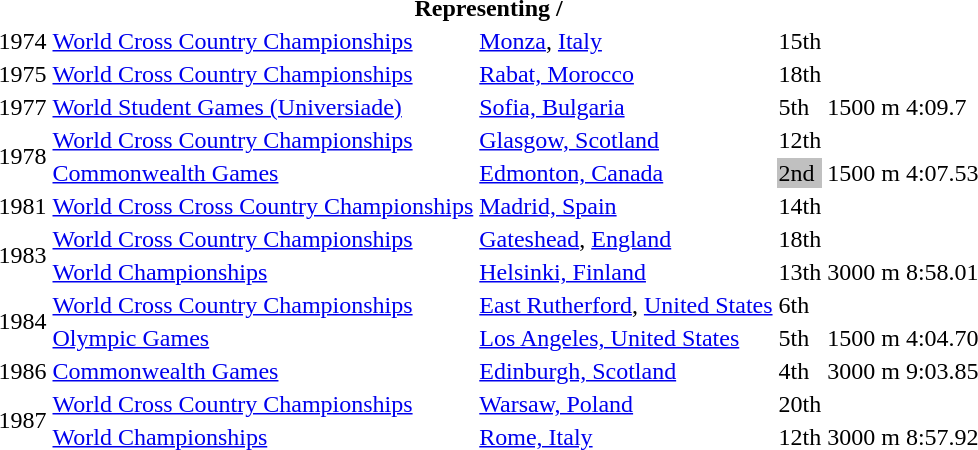<table>
<tr>
<th colspan="6">Representing  / </th>
</tr>
<tr>
<td>1974</td>
<td><a href='#'>World Cross Country Championships</a></td>
<td><a href='#'>Monza</a>, <a href='#'>Italy</a></td>
<td>15th</td>
<td></td>
<td></td>
</tr>
<tr>
<td>1975</td>
<td><a href='#'>World Cross Country Championships</a></td>
<td><a href='#'>Rabat, Morocco</a></td>
<td>18th</td>
<td></td>
<td></td>
</tr>
<tr>
<td>1977</td>
<td><a href='#'>World Student Games (Universiade)</a></td>
<td><a href='#'>Sofia, Bulgaria</a></td>
<td>5th</td>
<td>1500 m</td>
<td>4:09.7</td>
</tr>
<tr>
<td rowspan=2>1978</td>
<td><a href='#'>World Cross Country Championships</a></td>
<td><a href='#'>Glasgow, Scotland</a></td>
<td>12th</td>
<td></td>
<td></td>
</tr>
<tr>
<td><a href='#'>Commonwealth Games</a></td>
<td><a href='#'>Edmonton, Canada</a></td>
<td bgcolor="silver">2nd</td>
<td>1500 m</td>
<td>4:07.53</td>
</tr>
<tr>
<td>1981</td>
<td><a href='#'>World Cross Cross Country Championships</a></td>
<td><a href='#'>Madrid, Spain</a></td>
<td>14th</td>
<td></td>
<td></td>
</tr>
<tr>
<td rowspan=2>1983</td>
<td><a href='#'>World Cross Country Championships</a></td>
<td><a href='#'>Gateshead</a>, <a href='#'>England</a></td>
<td>18th</td>
<td></td>
<td></td>
</tr>
<tr>
<td><a href='#'>World Championships</a></td>
<td><a href='#'>Helsinki, Finland</a></td>
<td>13th</td>
<td>3000 m</td>
<td>8:58.01</td>
</tr>
<tr>
<td rowspan=2>1984</td>
<td><a href='#'>World Cross Country Championships</a></td>
<td><a href='#'>East Rutherford</a>, <a href='#'>United States</a></td>
<td>6th</td>
<td></td>
<td></td>
</tr>
<tr>
<td><a href='#'>Olympic Games</a></td>
<td><a href='#'>Los Angeles, United States</a></td>
<td>5th</td>
<td>1500 m</td>
<td>4:04.70</td>
</tr>
<tr>
<td>1986</td>
<td><a href='#'>Commonwealth Games</a></td>
<td><a href='#'>Edinburgh, Scotland</a></td>
<td>4th</td>
<td>3000 m</td>
<td>9:03.85</td>
</tr>
<tr>
<td rowspan=2>1987</td>
<td><a href='#'>World Cross Country Championships</a></td>
<td><a href='#'>Warsaw, Poland</a></td>
<td>20th</td>
<td></td>
<td></td>
</tr>
<tr>
<td><a href='#'>World Championships</a></td>
<td><a href='#'>Rome, Italy</a></td>
<td>12th</td>
<td>3000 m</td>
<td>8:57.92</td>
</tr>
</table>
